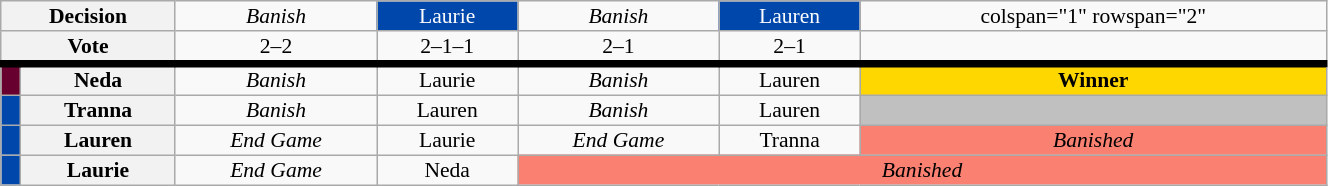<table class="wikitable" style="text-align:center; width:70%; font-size:90%; line-height:13px">
<tr>
<th colspan="2">Decision</th>
<td><em>Banish</em></td>
<td bgcolor="0047AB" style="color:#FFFFFF;">Laurie</td>
<td><em>Banish</em></td>
<td bgcolor="0047AB" style="color:#FFFFFF;">Lauren</td>
<td>colspan="1" rowspan="2" </td>
</tr>
<tr>
<th colspan="2">Vote</th>
<td>2–2</td>
<td>2–1–1</td>
<td>2–1</td>
<td>2–1</td>
</tr>
<tr style="border-top:5px solid; height:0px">
<td bgcolor="67002f"></td>
<th>Neda</th>
<td><em>Banish</em></td>
<td>Laurie</td>
<td><em>Banish</em></td>
<td>Lauren</td>
<td bgcolor="gold"><strong>Winner</strong></td>
</tr>
<tr>
<td bgcolor="0047AB"></td>
<th>Tranna</th>
<td><em>Banish</em></td>
<td>Lauren</td>
<td><em>Banish</em></td>
<td>Lauren</td>
<td bgcolor="silver"></td>
</tr>
<tr>
<td bgcolor="0047AB"></td>
<th>Lauren</th>
<td><em>End Game</em></td>
<td>Laurie</td>
<td><em>End Game</em></td>
<td>Tranna</td>
<td align="center" style="background:salmon"><em>Banished</em></td>
</tr>
<tr>
<td bgcolor="0047AB"></td>
<th>Laurie</th>
<td><em>End Game</em></td>
<td>Neda</td>
<td colspan="3" align="center" style="background:salmon"><em>Banished</em></td>
</tr>
</table>
